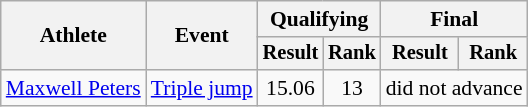<table class=wikitable style="font-size:90%">
<tr>
<th rowspan="2">Athlete</th>
<th rowspan="2">Event</th>
<th colspan="2">Qualifying</th>
<th colspan="2">Final</th>
</tr>
<tr style="font-size:95%">
<th>Result</th>
<th>Rank</th>
<th>Result</th>
<th>Rank</th>
</tr>
<tr align=center>
<td align=left><a href='#'>Maxwell Peters</a></td>
<td style="text-align:left;"><a href='#'>Triple jump</a></td>
<td>15.06</td>
<td>13</td>
<td colspan=2>did not advance</td>
</tr>
</table>
